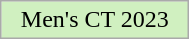<table class="wikitable"  style="width:10%; text-align:center;">
<tr>
<td style="background:#d0f0c0;">Men's CT 2023</td>
</tr>
</table>
